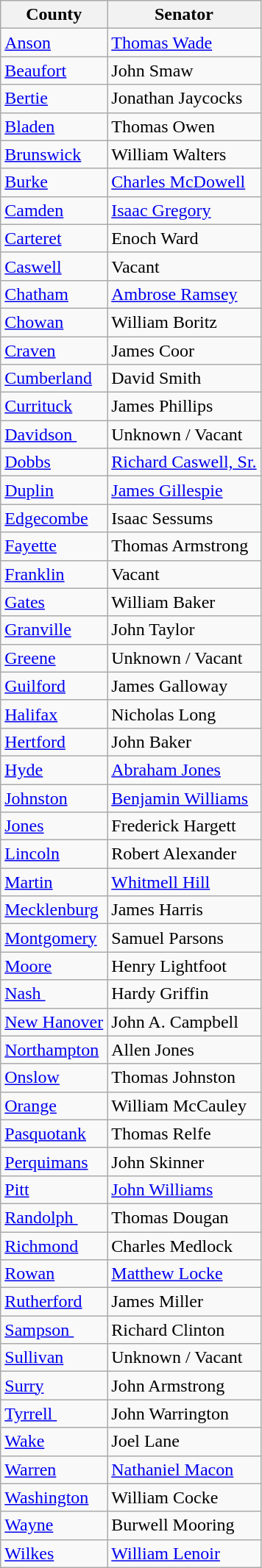<table class="wikitable sortable">
<tr>
<th>County</th>
<th>Senator</th>
</tr>
<tr>
<td><a href='#'>Anson</a></td>
<td data-sort-value="Wade, Thomas"><a href='#'>Thomas Wade</a></td>
</tr>
<tr>
<td><a href='#'>Beaufort</a></td>
<td data-sort-value="Smaw, John">John Smaw</td>
</tr>
<tr>
<td><a href='#'>Bertie</a></td>
<td data-sort-value="Jaycocks, Jonathan">Jonathan Jaycocks</td>
</tr>
<tr>
<td><a href='#'>Bladen</a></td>
<td data-sort-value="Owen, Thomas">Thomas Owen</td>
</tr>
<tr>
<td><a href='#'>Brunswick</a></td>
<td data-sort-value="Walters, William">William Walters</td>
</tr>
<tr>
<td><a href='#'>Burke</a></td>
<td data-sort-value="McDowell, Charles"><a href='#'>Charles McDowell</a></td>
</tr>
<tr>
<td><a href='#'>Camden</a></td>
<td data-sort-value="Gregory, Isaac"><a href='#'>Isaac Gregory</a></td>
</tr>
<tr>
<td><a href='#'>Carteret</a></td>
<td data-sort-value="Ward, Enoch">Enoch Ward</td>
</tr>
<tr>
<td><a href='#'>Caswell</a></td>
<td data-sort-value="z Vacant">Vacant</td>
</tr>
<tr>
<td><a href='#'>Chatham</a></td>
<td data-sort-value="Ramsey, Ambrose"><a href='#'>Ambrose Ramsey</a></td>
</tr>
<tr>
<td><a href='#'>Chowan</a></td>
<td data-sort-value="Boritz, William">William Boritz</td>
</tr>
<tr>
<td><a href='#'>Craven</a></td>
<td data-sort-value="Coor, James">James Coor</td>
</tr>
<tr>
<td><a href='#'>Cumberland</a></td>
<td data-sort-value="Smith, David">David Smith</td>
</tr>
<tr>
<td><a href='#'>Currituck</a></td>
<td data-sort-value="Phillips, James">James Phillips</td>
</tr>
<tr>
<td><a href='#'>Davidson </a></td>
<td data-sort-value="z Vacant">Unknown / Vacant</td>
</tr>
<tr>
<td><a href='#'>Dobbs</a></td>
<td data-sort-value="Caswell, Richard, Sr."><a href='#'>Richard Caswell, Sr.</a></td>
</tr>
<tr>
<td><a href='#'>Duplin</a></td>
<td data-sort-value="Gillespie, James"><a href='#'>James Gillespie</a></td>
</tr>
<tr>
<td><a href='#'>Edgecombe</a></td>
<td data-sort-value="Sessums, Isaac">Isaac Sessums</td>
</tr>
<tr>
<td><a href='#'>Fayette</a></td>
<td data-sort-value="Armstrong, Thomas">Thomas Armstrong</td>
</tr>
<tr>
<td><a href='#'>Franklin</a></td>
<td data-sort-value="z Vacant">Vacant</td>
</tr>
<tr>
<td><a href='#'>Gates</a></td>
<td data-sort-value="Baker, William">William Baker</td>
</tr>
<tr>
<td><a href='#'>Granville</a></td>
<td data-sort-value="Taylor, John">John Taylor</td>
</tr>
<tr>
<td><a href='#'>Greene</a></td>
<td data-sort-value="z Vacant">Unknown / Vacant</td>
</tr>
<tr>
<td><a href='#'>Guilford</a></td>
<td data-sort-value="Galloway, James">James Galloway</td>
</tr>
<tr>
<td><a href='#'>Halifax</a></td>
<td data-sort-value="Long, Nicholas">Nicholas Long</td>
</tr>
<tr>
<td><a href='#'>Hertford</a></td>
<td data-sort-value="Baker, John">John Baker</td>
</tr>
<tr>
<td><a href='#'>Hyde</a></td>
<td data-sort-value="Jones, Abraham"><a href='#'>Abraham Jones</a></td>
</tr>
<tr>
<td><a href='#'>Johnston</a></td>
<td data-sort-value="Williams, Benjamin"><a href='#'>Benjamin Williams</a></td>
</tr>
<tr>
<td><a href='#'>Jones</a></td>
<td data-sort-value="Hargett, Frederick">Frederick Hargett</td>
</tr>
<tr>
<td><a href='#'>Lincoln</a></td>
<td data-sort-value="Alexander, Robert">Robert Alexander</td>
</tr>
<tr>
<td><a href='#'>Martin</a></td>
<td data-sort-value="Hill, Whitmell"><a href='#'>Whitmell Hill</a></td>
</tr>
<tr>
<td><a href='#'>Mecklenburg</a></td>
<td data-sort-value="Harris, James">James Harris</td>
</tr>
<tr>
<td><a href='#'>Montgomery</a></td>
<td data-sort-value="Parsons, Samuel">Samuel Parsons</td>
</tr>
<tr>
<td><a href='#'>Moore</a></td>
<td data-sort-value="Lightfoot, Henry">Henry Lightfoot</td>
</tr>
<tr>
<td><a href='#'>Nash </a></td>
<td data-sort-value="Griffin, Hardy">Hardy Griffin</td>
</tr>
<tr>
<td><a href='#'>New Hanover</a></td>
<td data-sort-value="Campbell, John A.">John A. Campbell</td>
</tr>
<tr>
<td><a href='#'>Northampton</a></td>
<td data-sort-value="Jones, Allen">Allen Jones</td>
</tr>
<tr>
<td><a href='#'>Onslow</a></td>
<td data-sort-value="Johnston, Thomas">Thomas Johnston</td>
</tr>
<tr>
<td><a href='#'>Orange</a></td>
<td data-sort-value="McCauley, William">William McCauley</td>
</tr>
<tr>
<td><a href='#'>Pasquotank</a></td>
<td data-sort-value="Relfe, Thomas">Thomas Relfe</td>
</tr>
<tr>
<td><a href='#'>Perquimans</a></td>
<td data-sort-value="Skinner, John">John Skinner</td>
</tr>
<tr>
<td><a href='#'>Pitt</a></td>
<td data-sort-value="Williams, John"><a href='#'>John Williams</a></td>
</tr>
<tr>
<td><a href='#'>Randolph </a></td>
<td data-sort-value="Dougan, Thomas">Thomas Dougan</td>
</tr>
<tr>
<td><a href='#'>Richmond</a></td>
<td data-sort-value="Medlock, Charles">Charles Medlock</td>
</tr>
<tr>
<td><a href='#'>Rowan</a></td>
<td data-sort-value="Locke, Matthew"><a href='#'>Matthew Locke</a></td>
</tr>
<tr>
<td><a href='#'>Rutherford</a></td>
<td data-sort-value="Miller, James">James Miller</td>
</tr>
<tr>
<td><a href='#'>Sampson </a></td>
<td data-sort-value="Clinton, Richard">Richard Clinton</td>
</tr>
<tr>
<td><a href='#'>Sullivan</a></td>
<td data-sort-value="z Vacant">Unknown / Vacant</td>
</tr>
<tr>
<td><a href='#'>Surry</a></td>
<td data-sort-value="Armstrong, John">John Armstrong</td>
</tr>
<tr>
<td><a href='#'>Tyrrell </a></td>
<td data-sort-value="Warrington, John">John Warrington</td>
</tr>
<tr>
<td><a href='#'>Wake</a></td>
<td data-sort-value="Lane, Joel">Joel Lane</td>
</tr>
<tr>
<td><a href='#'>Warren</a></td>
<td data-sort-value="Macon, Nathaniel"><a href='#'>Nathaniel Macon</a></td>
</tr>
<tr>
<td><a href='#'>Washington</a></td>
<td data-sort-value="Cocke, William">William Cocke</td>
</tr>
<tr>
<td><a href='#'>Wayne</a></td>
<td data-sort-value="Mooring, Burwell">Burwell Mooring</td>
</tr>
<tr>
<td><a href='#'>Wilkes</a></td>
<td data-sort-value="Lenoir, William"><a href='#'>William Lenoir</a></td>
</tr>
</table>
